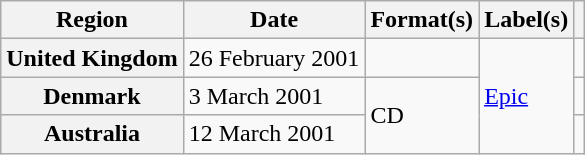<table class="wikitable plainrowheaders">
<tr>
<th scope="col">Region</th>
<th scope="col">Date</th>
<th scope="col">Format(s)</th>
<th scope="col">Label(s)</th>
<th scope="col"></th>
</tr>
<tr>
<th scope="row">United Kingdom</th>
<td>26 February 2001</td>
<td></td>
<td rowspan="3"><a href='#'>Epic</a></td>
<td></td>
</tr>
<tr>
<th scope="row">Denmark</th>
<td>3 March 2001</td>
<td rowspan="2">CD</td>
<td></td>
</tr>
<tr>
<th scope="row">Australia</th>
<td>12 March 2001</td>
<td></td>
</tr>
</table>
